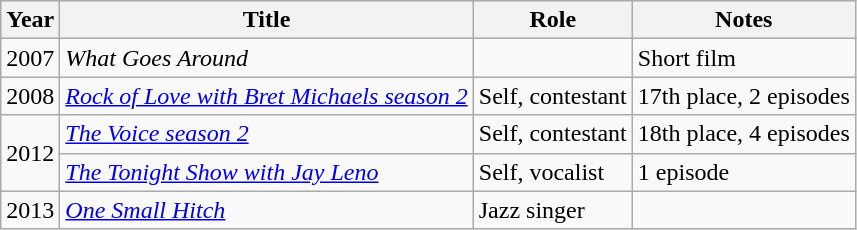<table class="wikitable">
<tr>
<th>Year</th>
<th>Title</th>
<th>Role</th>
<th>Notes</th>
</tr>
<tr>
<td>2007</td>
<td><em>What Goes Around</em></td>
<td></td>
<td>Short film</td>
</tr>
<tr>
<td>2008</td>
<td><em><a href='#'>Rock of Love with Bret Michaels season 2</a></em></td>
<td>Self, contestant</td>
<td>17th place, 2 episodes</td>
</tr>
<tr>
<td rowspan="2">2012</td>
<td><em><a href='#'>The Voice season 2</a></em></td>
<td>Self, contestant</td>
<td>18th place, 4 episodes</td>
</tr>
<tr>
<td><em><a href='#'>The Tonight Show with Jay Leno</a></em></td>
<td>Self, vocalist</td>
<td>1 episode</td>
</tr>
<tr>
<td>2013</td>
<td><em><a href='#'>One Small Hitch</a></em></td>
<td>Jazz singer</td>
<td></td>
</tr>
</table>
